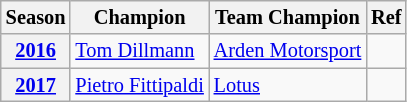<table class="wikitable" style="font-size: 85%">
<tr>
<th>Season</th>
<th>Champion</th>
<th>Team Champion</th>
<th>Ref</th>
</tr>
<tr>
<th><a href='#'>2016</a></th>
<td> <a href='#'>Tom Dillmann</a></td>
<td> <a href='#'>Arden Motorsport</a></td>
<td align=center></td>
</tr>
<tr>
<th><a href='#'>2017</a></th>
<td> <a href='#'>Pietro Fittipaldi</a></td>
<td> <a href='#'>Lotus</a></td>
<td align=center></td>
</tr>
</table>
